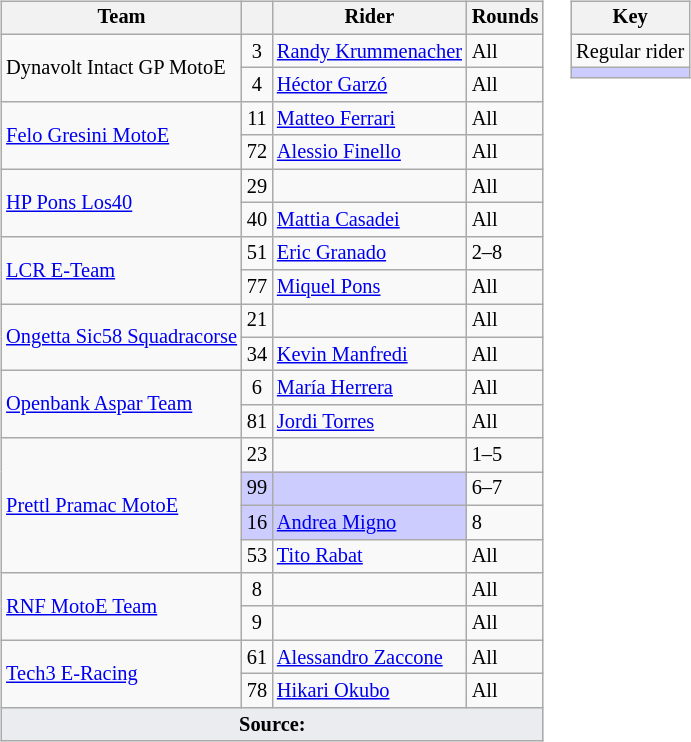<table>
<tr>
<td><br><table class="wikitable" style="font-size: 85%;">
<tr>
<th>Team</th>
<th></th>
<th>Rider</th>
<th>Rounds</th>
</tr>
<tr>
<td rowspan=2> Dynavolt Intact GP MotoE</td>
<td align=center>3</td>
<td nowrap> <a href='#'>Randy Krummenacher</a></td>
<td>All</td>
</tr>
<tr>
<td align=center>4</td>
<td> <a href='#'>Héctor Garzó</a></td>
<td>All</td>
</tr>
<tr>
<td rowspan=2> <a href='#'>Felo Gresini MotoE</a></td>
<td align=center>11</td>
<td> <a href='#'>Matteo Ferrari</a></td>
<td>All</td>
</tr>
<tr>
<td align=center>72</td>
<td> <a href='#'>Alessio Finello</a></td>
<td>All</td>
</tr>
<tr>
<td rowspan=2> <a href='#'>HP Pons Los40</a></td>
<td align=center>29</td>
<td> </td>
<td>All</td>
</tr>
<tr>
<td align=center>40</td>
<td> <a href='#'>Mattia Casadei</a></td>
<td>All</td>
</tr>
<tr>
<td rowspan=2> <a href='#'>LCR E-Team</a></td>
<td align=center>51</td>
<td> <a href='#'>Eric Granado</a></td>
<td>2–8</td>
</tr>
<tr>
<td align="center">77</td>
<td> <a href='#'>Miquel Pons</a></td>
<td>All</td>
</tr>
<tr>
<td rowspan=2 nowrap> <a href='#'>Ongetta Sic58 Squadracorse</a></td>
<td align=center>21</td>
<td> </td>
<td>All</td>
</tr>
<tr>
<td align=center>34</td>
<td> <a href='#'>Kevin Manfredi</a></td>
<td>All</td>
</tr>
<tr>
<td rowspan=2> <a href='#'>Openbank Aspar Team</a></td>
<td align=center>6</td>
<td> <a href='#'>María Herrera</a></td>
<td>All</td>
</tr>
<tr>
<td align=center>81</td>
<td> <a href='#'>Jordi Torres</a></td>
<td>All</td>
</tr>
<tr>
<td rowspan=4> <a href='#'>Prettl Pramac MotoE</a></td>
<td align=center>23</td>
<td> </td>
<td>1–5</td>
</tr>
<tr>
<td style="background:#ccccff;" align=center>99</td>
<td style="background:#ccccff;"> </td>
<td>6–7</td>
</tr>
<tr>
<td style="background:#ccccff;" align=center>16</td>
<td style="background:#ccccff;"> <a href='#'>Andrea Migno</a></td>
<td>8</td>
</tr>
<tr>
<td align=center>53</td>
<td> <a href='#'>Tito Rabat</a></td>
<td>All</td>
</tr>
<tr>
<td rowspan=2> <a href='#'>RNF MotoE Team</a></td>
<td align=center>8</td>
<td> </td>
<td>All</td>
</tr>
<tr>
<td align=center>9</td>
<td> </td>
<td>All</td>
</tr>
<tr>
<td rowspan=2> <a href='#'>Tech3 E-Racing</a></td>
<td align=center>61</td>
<td> <a href='#'>Alessandro Zaccone</a></td>
<td>All</td>
</tr>
<tr>
<td align=center>78</td>
<td> <a href='#'>Hikari Okubo</a></td>
<td>All</td>
</tr>
<tr class="sortbottom">
<td colspan=4 align="bottom" style="background-color:#EAECF0; text-align:center"><strong>Source:</strong></td>
</tr>
</table>
</td>
<td valign="top"><br><table class="wikitable" style="font-size: 85%;">
<tr>
<th colspan="2">Key</th>
</tr>
<tr>
<td>Regular rider</td>
</tr>
<tr style="background:#ccccff;">
<td></td>
</tr>
</table>
</td>
</tr>
</table>
